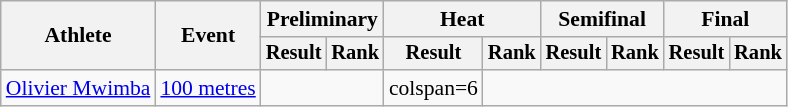<table class="wikitable" style="font-size:90%">
<tr>
<th rowspan="2">Athlete</th>
<th rowspan="2">Event</th>
<th colspan="2">Preliminary</th>
<th colspan="2">Heat</th>
<th colspan="2">Semifinal</th>
<th colspan="2">Final</th>
</tr>
<tr style="font-size:95%">
<th>Result</th>
<th>Rank</th>
<th>Result</th>
<th>Rank</th>
<th>Result</th>
<th>Rank</th>
<th>Result</th>
<th>Rank</th>
</tr>
<tr align=center>
<td align=left><a href='#'>Olivier Mwimba</a></td>
<td align=left><a href='#'>100 metres</a></td>
<td colspan=2></td>
<td>colspan=6 </td>
</tr>
</table>
